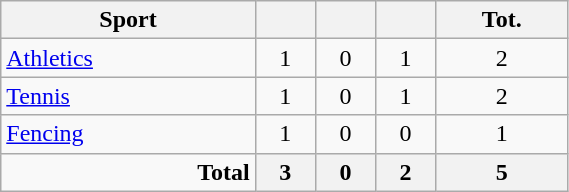<table class="wikitable" width=30% style="font-size:100%; text-align:center;">
<tr>
<th>Sport</th>
<th></th>
<th></th>
<th></th>
<th>Tot.</th>
</tr>
<tr>
<td align=left> <a href='#'>Athletics</a></td>
<td>1</td>
<td>0</td>
<td>1</td>
<td>2</td>
</tr>
<tr>
<td align=left> <a href='#'>Tennis</a></td>
<td>1</td>
<td>0</td>
<td>1</td>
<td>2</td>
</tr>
<tr>
<td align=left> <a href='#'>Fencing</a></td>
<td>1</td>
<td>0</td>
<td>0</td>
<td>1</td>
</tr>
<tr>
<td align=right><strong>Total</strong></td>
<th>3</th>
<th>0</th>
<th>2</th>
<th>5</th>
</tr>
</table>
